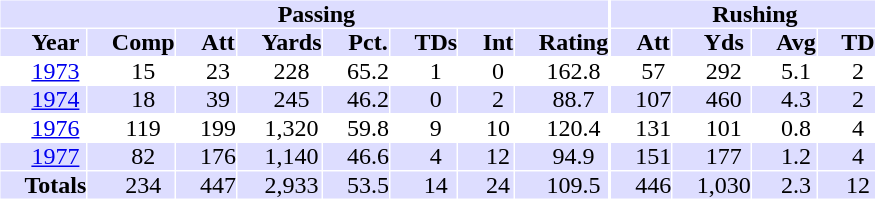<table border=0 cellspacing=1 cellpadding=0 style="text-align:center; text-indent:1em;">
<tr style="background-color: #ddddff;">
<th colspan=8>Passing</th>
<th></th>
<th colspan=4>Rushing</th>
</tr>
<tr style="background-color: #ddddff;">
<th>Year</th>
<th>Comp</th>
<th>Att</th>
<th>Yards</th>
<th>Pct.</th>
<th>TDs</th>
<th>Int</th>
<th>Rating</th>
<th></th>
<th>Att</th>
<th>Yds</th>
<th>Avg</th>
<th>TD</th>
</tr>
<tr style="background-color: #ffffff;">
<td><a href='#'>1973</a></td>
<td>15</td>
<td>23</td>
<td>228</td>
<td>65.2</td>
<td>1</td>
<td>0</td>
<td>162.8</td>
<td></td>
<td>57</td>
<td>292</td>
<td>5.1</td>
<td>2</td>
</tr>
<tr style="background-color: #ddddff">
<td><a href='#'>1974</a></td>
<td>18</td>
<td>39</td>
<td>245</td>
<td>46.2</td>
<td>0</td>
<td>2</td>
<td>88.7</td>
<td></td>
<td>107</td>
<td>460</td>
<td>4.3</td>
<td>2</td>
</tr>
<tr style="background-color: #ffffff;">
<td><a href='#'>1976</a></td>
<td>119</td>
<td>199</td>
<td>1,320</td>
<td>59.8</td>
<td>9</td>
<td>10</td>
<td>120.4</td>
<td></td>
<td>131</td>
<td>101</td>
<td>0.8</td>
<td>4</td>
</tr>
<tr style="background-color: #ddddff">
<td><a href='#'>1977</a></td>
<td>82</td>
<td>176</td>
<td>1,140</td>
<td>46.6</td>
<td>4</td>
<td>12</td>
<td>94.9</td>
<td></td>
<td>151</td>
<td>177</td>
<td>1.2</td>
<td>4</td>
</tr>
<tr style="background-color: #ddddff">
<td><strong>Totals</strong></td>
<td>234</td>
<td>447</td>
<td>2,933</td>
<td>53.5</td>
<td>14</td>
<td>24</td>
<td>109.5</td>
<td></td>
<td>446</td>
<td>1,030</td>
<td>2.3</td>
<td>12</td>
</tr>
</table>
